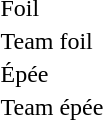<table>
<tr>
<td>Foil</td>
<td></td>
<td></td>
<td><br></td>
</tr>
<tr>
<td>Team foil</td>
<td></td>
<td></td>
<td></td>
</tr>
<tr>
<td>Épée</td>
<td></td>
<td></td>
<td><br></td>
</tr>
<tr>
<td>Team épée</td>
<td></td>
<td></td>
<td></td>
</tr>
</table>
